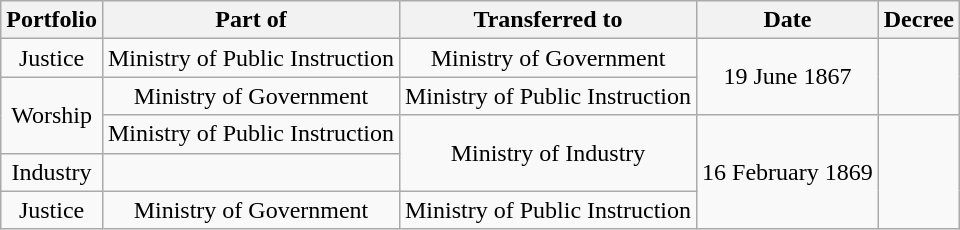<table class="wikitable" style="text-align:center;">
<tr>
<th>Portfolio</th>
<th>Part of</th>
<th>Transferred to</th>
<th>Date</th>
<th>Decree</th>
</tr>
<tr>
<td>Justice</td>
<td>Ministry of Public Instruction</td>
<td>Ministry of Government</td>
<td rowspan=2>19 June 1867</td>
<td rowspan=2></td>
</tr>
<tr>
<td rowspan=2>Worship</td>
<td>Ministry of Government</td>
<td>Ministry of Public Instruction</td>
</tr>
<tr>
<td>Ministry of Public Instruction</td>
<td rowspan=2>Ministry of Industry</td>
<td rowspan=3>16 February 1869</td>
<td rowspan=3></td>
</tr>
<tr>
<td>Industry</td>
<td></td>
</tr>
<tr>
<td>Justice</td>
<td>Ministry of Government</td>
<td>Ministry of Public Instruction</td>
</tr>
</table>
